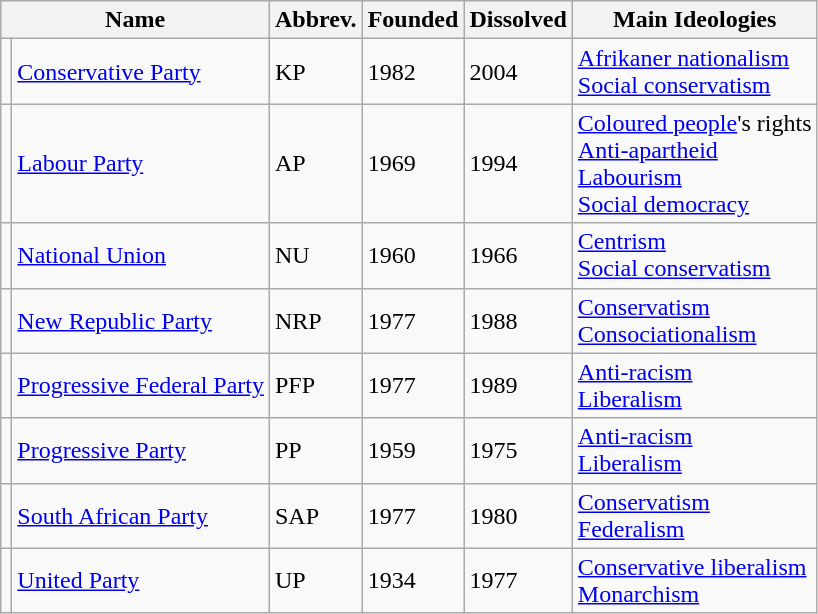<table class="wikitable">
<tr>
<th colspan="2">Name</th>
<th>Abbrev.</th>
<th>Founded</th>
<th>Dissolved</th>
<th>Main Ideologies</th>
</tr>
<tr>
<td bgcolor=></td>
<td><a href='#'>Conservative Party</a><br><small></small></td>
<td>KP</td>
<td>1982</td>
<td>2004</td>
<td><a href='#'>Afrikaner nationalism</a><br><a href='#'>Social conservatism</a></td>
</tr>
<tr>
<td bgcolor=></td>
<td><a href='#'>Labour Party</a><br><small></small></td>
<td>AP</td>
<td>1969</td>
<td>1994</td>
<td><a href='#'>Coloured people</a>'s rights<br><a href='#'>Anti-apartheid</a><br><a href='#'>Labourism</a><br><a href='#'>Social democracy</a></td>
</tr>
<tr>
<td></td>
<td><a href='#'>National Union</a><br><small></small></td>
<td>NU</td>
<td>1960</td>
<td>1966</td>
<td><a href='#'>Centrism</a><br><a href='#'>Social conservatism</a></td>
</tr>
<tr>
<td bgcolor=></td>
<td><a href='#'>New Republic Party</a><br><small></small></td>
<td>NRP</td>
<td>1977</td>
<td>1988</td>
<td><a href='#'>Conservatism</a><br><a href='#'>Consociationalism</a></td>
</tr>
<tr>
<td bgcolor=></td>
<td><a href='#'>Progressive Federal Party</a><br><small></small></td>
<td>PFP</td>
<td>1977</td>
<td>1989</td>
<td><a href='#'>Anti-racism</a><br><a href='#'>Liberalism</a></td>
</tr>
<tr>
<td bgcolor=></td>
<td><a href='#'>Progressive Party</a><br><small></small></td>
<td>PP</td>
<td>1959</td>
<td>1975</td>
<td><a href='#'>Anti-racism</a><br><a href='#'>Liberalism</a></td>
</tr>
<tr>
<td></td>
<td><a href='#'>South African Party</a><br><small></small></td>
<td>SAP</td>
<td>1977</td>
<td>1980</td>
<td><a href='#'>Conservatism</a><br><a href='#'>Federalism</a></td>
</tr>
<tr>
<td bgcolor=></td>
<td><a href='#'>United Party</a><br><small></small></td>
<td>UP</td>
<td>1934</td>
<td>1977</td>
<td><a href='#'>Conservative liberalism</a><br><a href='#'>Monarchism</a></td>
</tr>
</table>
